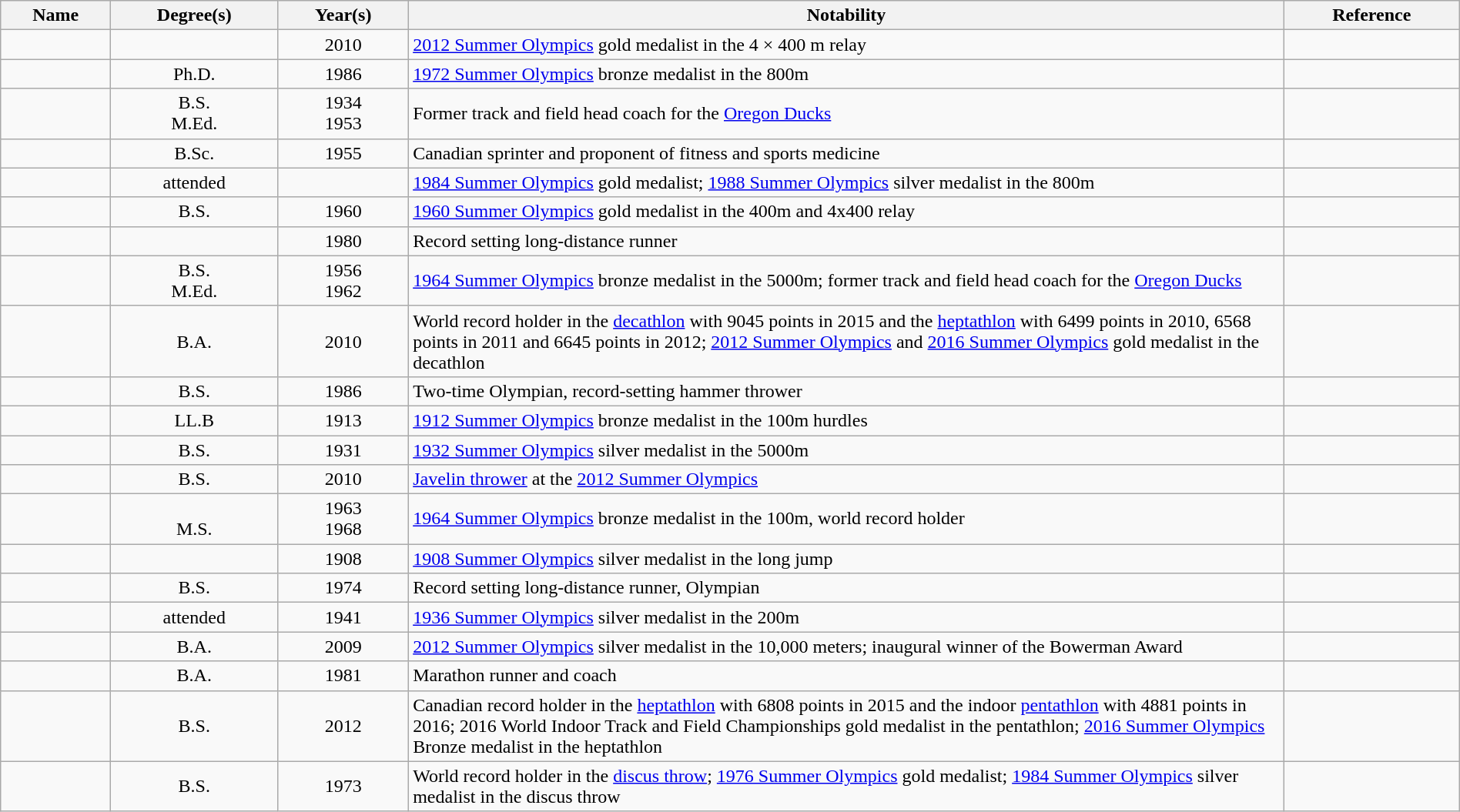<table class="wikitable sortable" style="width:100%">
<tr>
<th width="* ">Name</th>
<th>Degree(s)</th>
<th>Year(s)</th>
<th width="60%" class="unsortable">Notability</th>
<th width="* " class="unsortable">Reference</th>
</tr>
<tr>
<td></td>
<td align="center"></td>
<td align="center">2010</td>
<td><a href='#'>2012 Summer Olympics</a> gold medalist in the 4 × 400 m relay</td>
<td align="center"></td>
</tr>
<tr>
<td></td>
<td align="center">Ph.D.</td>
<td align="center">1986</td>
<td><a href='#'>1972 Summer Olympics</a> bronze medalist in the 800m</td>
<td align="center"></td>
</tr>
<tr>
<td></td>
<td align="center">B.S.<br>M.Ed.</td>
<td align="center">1934<br>1953</td>
<td>Former track and field head coach for the <a href='#'>Oregon Ducks</a></td>
<td align="center"></td>
</tr>
<tr>
<td></td>
<td align="center">B.Sc.</td>
<td align="center">1955</td>
<td>Canadian sprinter and proponent of fitness and sports medicine</td>
<td align="center"></td>
</tr>
<tr>
<td></td>
<td align="center">attended</td>
<td align="center"></td>
<td><a href='#'>1984 Summer Olympics</a> gold medalist; <a href='#'>1988 Summer Olympics</a> silver medalist in the 800m</td>
<td align="center"></td>
</tr>
<tr>
<td></td>
<td align="center">B.S.</td>
<td align="center">1960</td>
<td><a href='#'>1960 Summer Olympics</a> gold medalist in the 400m and 4x400 relay</td>
<td align="center"></td>
</tr>
<tr>
<td></td>
<td align="center"></td>
<td align="center">1980</td>
<td>Record setting long-distance runner</td>
<td align="center"></td>
</tr>
<tr>
<td></td>
<td align="center">B.S.<br>M.Ed.</td>
<td align="center">1956<br>1962</td>
<td><a href='#'>1964 Summer Olympics</a> bronze medalist in the 5000m; former track and field head coach for the <a href='#'>Oregon Ducks</a></td>
<td align="center"></td>
</tr>
<tr>
<td></td>
<td align="center">B.A.</td>
<td align="center">2010</td>
<td>World record holder in the <a href='#'>decathlon</a> with 9045 points in 2015 and the <a href='#'>heptathlon</a> with 6499 points in 2010, 6568 points in 2011 and 6645 points in 2012; <a href='#'>2012 Summer Olympics</a> and <a href='#'>2016 Summer Olympics</a> gold medalist in the decathlon</td>
<td align="center"></td>
</tr>
<tr>
<td></td>
<td align="center">B.S.</td>
<td align="center">1986</td>
<td>Two-time Olympian, record-setting hammer thrower</td>
<td align="center"></td>
</tr>
<tr>
<td></td>
<td align="center">LL.B</td>
<td align="center">1913</td>
<td><a href='#'>1912 Summer Olympics</a> bronze medalist in the 100m hurdles</td>
<td align="center"></td>
</tr>
<tr>
<td></td>
<td align="center">B.S.</td>
<td align="center">1931</td>
<td><a href='#'>1932 Summer Olympics</a> silver medalist in the 5000m</td>
<td align="center"></td>
</tr>
<tr>
<td></td>
<td align="center">B.S.</td>
<td align="center">2010</td>
<td><a href='#'>Javelin thrower</a> at the <a href='#'>2012 Summer Olympics</a></td>
<td align="center"></td>
</tr>
<tr>
<td></td>
<td align="center"><br>M.S.</td>
<td align="center">1963<br>1968</td>
<td><a href='#'>1964 Summer Olympics</a> bronze medalist in the 100m, world record holder</td>
<td align="center"></td>
</tr>
<tr>
<td></td>
<td align="center"></td>
<td align="center">1908</td>
<td><a href='#'>1908 Summer Olympics</a> silver medalist in the long jump</td>
<td align="center"></td>
</tr>
<tr>
<td></td>
<td align="center">B.S.</td>
<td align="center">1974</td>
<td>Record setting long-distance runner, Olympian</td>
<td align="center"></td>
</tr>
<tr>
<td></td>
<td align="center">attended</td>
<td align="center">1941</td>
<td><a href='#'>1936 Summer Olympics</a> silver medalist in the 200m</td>
<td align="center"></td>
</tr>
<tr>
<td></td>
<td align="center">B.A.</td>
<td align="center">2009</td>
<td><a href='#'>2012 Summer Olympics</a> silver medalist in the 10,000 meters; inaugural winner of the Bowerman Award</td>
<td align="center"></td>
</tr>
<tr>
<td></td>
<td align="center">B.A.</td>
<td align="center">1981</td>
<td>Marathon runner and coach</td>
<td align="center"></td>
</tr>
<tr>
<td></td>
<td align="center">B.S.</td>
<td align="center">2012</td>
<td>Canadian record holder in the <a href='#'>heptathlon</a> with 6808 points in 2015 and the indoor <a href='#'>pentathlon</a> with 4881 points in 2016; 2016 World Indoor Track and Field Championships gold medalist in the pentathlon; <a href='#'>2016 Summer Olympics</a> Bronze medalist in the heptathlon</td>
<td align="center"></td>
</tr>
<tr>
<td></td>
<td align="center">B.S.</td>
<td align="center">1973</td>
<td>World record holder in the <a href='#'>discus throw</a>; <a href='#'>1976 Summer Olympics</a> gold medalist; <a href='#'>1984 Summer Olympics</a> silver medalist in the discus throw</td>
<td align="center"></td>
</tr>
</table>
